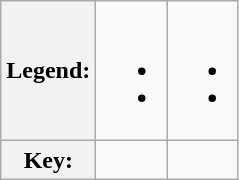<table class="wikitable">
<tr>
<th><strong>Legend:</strong></th>
<td><br><ul><li><small></small></li><li><small></small></li></ul></td>
<td><br><ul><li><small></small></li><li><small></small></li></ul></td>
</tr>
<tr>
<th><strong>Key:</strong></th>
<td></td>
<td></td>
</tr>
</table>
